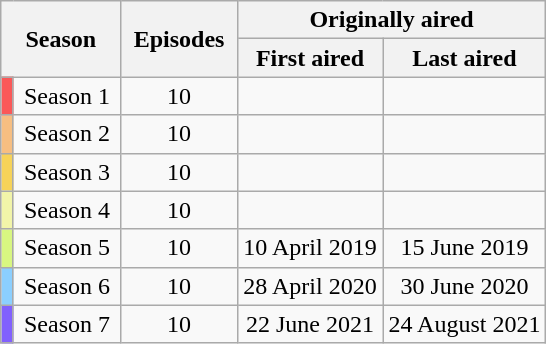<table class="wikitable" style="text-align: center">
<tr>
<th style="padding: 0 16px;" colspan="2" rowspan="2">Season</th>
<th style="padding: 0 8px;" rowspan="2">Episodes</th>
<th colspan="2">Originally aired</th>
</tr>
<tr>
<th style="padding: 0 12px;">First aired</th>
<th>Last aired</th>
</tr>
<tr>
<td style="background:#FA5858; height:10px;"></td>
<td>Season 1</td>
<td>10</td>
<td></td>
<td></td>
</tr>
<tr>
<td style="background:#F7BE81; height:10px;"></td>
<td>Season 2</td>
<td>10</td>
<td></td>
<td></td>
</tr>
<tr>
<td style="background:#F7D358; height:10px;"></td>
<td>Season 3</td>
<td>10</td>
<td></td>
<td></td>
</tr>
<tr>
<td style="background:#F2F5A9; height:10px;"></td>
<td>Season 4</td>
<td>10</td>
<td></td>
<td></td>
</tr>
<tr>
<td style="background:#D8F781; height:10px;"></td>
<td>Season 5</td>
<td>10</td>
<td>10 April 2019</td>
<td>15 June 2019</td>
</tr>
<tr>
<td style="background:#8BCFFF; height:10px;"></td>
<td>Season 6</td>
<td>10</td>
<td>28 April 2020</td>
<td>30 June 2020</td>
</tr>
<tr>
<td style="background:#8160FD; height:10px;"></td>
<td>Season 7</td>
<td>10</td>
<td>22 June 2021</td>
<td>24 August 2021</td>
</tr>
</table>
